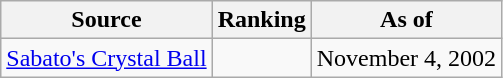<table class="wikitable">
<tr>
<th>Source</th>
<th>Ranking</th>
<th>As of</th>
</tr>
<tr>
<td><a href='#'>Sabato's Crystal Ball</a></td>
<td></td>
<td>November 4, 2002</td>
</tr>
</table>
